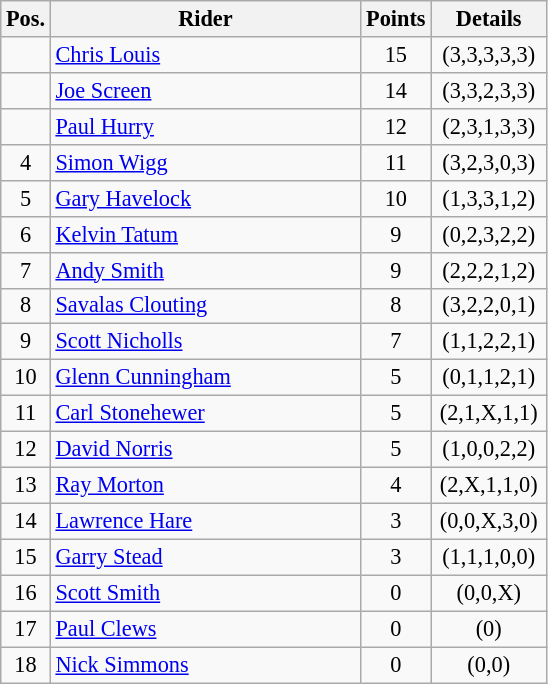<table class=wikitable style="font-size:93%;">
<tr>
<th width=25px>Pos.</th>
<th width=200px>Rider</th>
<th width=40px>Points</th>
<th width=70px>Details</th>
</tr>
<tr align=center>
<td></td>
<td align=left><a href='#'>Chris Louis</a></td>
<td>15</td>
<td>(3,3,3,3,3)</td>
</tr>
<tr align=center>
<td></td>
<td align=left><a href='#'>Joe Screen</a></td>
<td>14</td>
<td>(3,3,2,3,3)</td>
</tr>
<tr align=center>
<td></td>
<td align=left><a href='#'>Paul Hurry</a></td>
<td>12</td>
<td>(2,3,1,3,3)</td>
</tr>
<tr align=center>
<td>4</td>
<td align=left><a href='#'>Simon Wigg</a></td>
<td>11</td>
<td>(3,2,3,0,3)</td>
</tr>
<tr align=center>
<td>5</td>
<td align=left><a href='#'>Gary Havelock</a></td>
<td>10</td>
<td>(1,3,3,1,2)</td>
</tr>
<tr align=center>
<td>6</td>
<td align=left><a href='#'>Kelvin Tatum</a></td>
<td>9</td>
<td>(0,2,3,2,2)</td>
</tr>
<tr align=center>
<td>7</td>
<td align=left><a href='#'>Andy Smith</a></td>
<td>9</td>
<td>(2,2,2,1,2)</td>
</tr>
<tr align=center>
<td>8</td>
<td align=left><a href='#'>Savalas Clouting</a></td>
<td>8</td>
<td>(3,2,2,0,1)</td>
</tr>
<tr align=center>
<td>9</td>
<td align=left><a href='#'>Scott Nicholls</a></td>
<td>7</td>
<td>(1,1,2,2,1)</td>
</tr>
<tr align=center>
<td>10</td>
<td align=left><a href='#'>Glenn Cunningham</a></td>
<td>5</td>
<td>(0,1,1,2,1)</td>
</tr>
<tr align=center>
<td>11</td>
<td align=left><a href='#'>Carl Stonehewer</a></td>
<td>5</td>
<td>(2,1,X,1,1)</td>
</tr>
<tr align=center>
<td>12</td>
<td align=left><a href='#'>David Norris</a></td>
<td>5</td>
<td>(1,0,0,2,2)</td>
</tr>
<tr align=center>
<td>13</td>
<td align=left><a href='#'>Ray Morton</a></td>
<td>4</td>
<td>(2,X,1,1,0)</td>
</tr>
<tr align=center>
<td>14</td>
<td align=left><a href='#'>Lawrence Hare</a></td>
<td>3</td>
<td>(0,0,X,3,0)</td>
</tr>
<tr align=center>
<td>15</td>
<td align=left><a href='#'>Garry Stead</a></td>
<td>3</td>
<td>(1,1,1,0,0)</td>
</tr>
<tr align=center>
<td>16</td>
<td align=left><a href='#'>Scott Smith</a></td>
<td>0</td>
<td>(0,0,X)</td>
</tr>
<tr align=center>
<td>17</td>
<td align=left><a href='#'>Paul Clews</a></td>
<td>0</td>
<td>(0)</td>
</tr>
<tr align=center>
<td>18</td>
<td align=left><a href='#'>Nick Simmons</a></td>
<td>0</td>
<td>(0,0)</td>
</tr>
</table>
